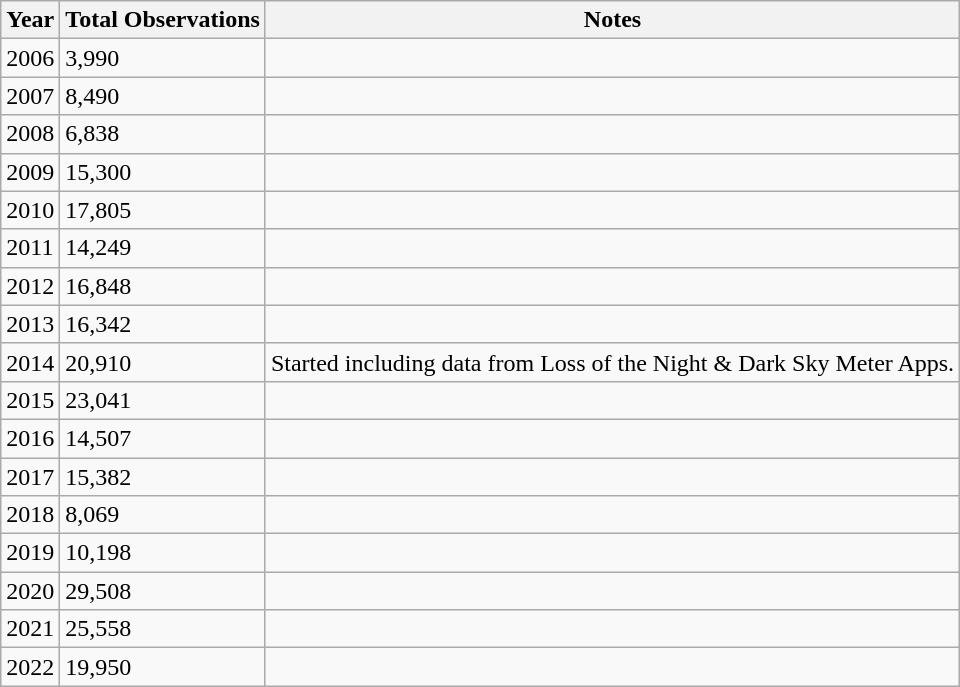<table class="wikitable">
<tr>
<th>Year</th>
<th>Total Observations</th>
<th>Notes</th>
</tr>
<tr>
<td>2006</td>
<td>3,990</td>
<td></td>
</tr>
<tr>
<td>2007</td>
<td>8,490</td>
<td></td>
</tr>
<tr>
<td>2008</td>
<td>6,838</td>
<td></td>
</tr>
<tr>
<td>2009</td>
<td>15,300</td>
<td></td>
</tr>
<tr>
<td>2010</td>
<td>17,805</td>
<td></td>
</tr>
<tr>
<td>2011</td>
<td>14,249</td>
<td></td>
</tr>
<tr>
<td>2012</td>
<td>16,848</td>
<td></td>
</tr>
<tr>
<td>2013</td>
<td>16,342</td>
<td></td>
</tr>
<tr>
<td>2014</td>
<td>20,910</td>
<td>Started including data from Loss of the Night & Dark Sky Meter Apps.</td>
</tr>
<tr>
<td>2015</td>
<td>23,041</td>
<td></td>
</tr>
<tr>
<td>2016</td>
<td>14,507</td>
<td></td>
</tr>
<tr>
<td>2017</td>
<td>15,382</td>
<td></td>
</tr>
<tr>
<td>2018</td>
<td>8,069</td>
<td></td>
</tr>
<tr>
<td>2019</td>
<td>10,198</td>
<td></td>
</tr>
<tr>
<td>2020</td>
<td>29,508</td>
<td></td>
</tr>
<tr>
<td>2021</td>
<td>25,558</td>
<td></td>
</tr>
<tr>
<td>2022</td>
<td>19,950</td>
<td></td>
</tr>
</table>
